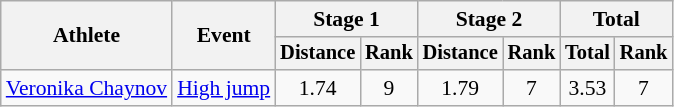<table class="wikitable" style="font-size:90%">
<tr>
<th rowspan=2>Athlete</th>
<th rowspan=2>Event</th>
<th colspan=2>Stage 1</th>
<th colspan=2>Stage 2</th>
<th colspan=2>Total</th>
</tr>
<tr style="font-size:95%">
<th>Distance</th>
<th>Rank</th>
<th>Distance</th>
<th>Rank</th>
<th>Total</th>
<th>Rank</th>
</tr>
<tr align=center>
<td align=left><a href='#'>Veronika Chaynov</a></td>
<td align=left><a href='#'>High jump</a></td>
<td>1.74</td>
<td>9</td>
<td>1.79</td>
<td>7</td>
<td>3.53</td>
<td>7</td>
</tr>
</table>
